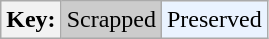<table class="wikitable">
<tr>
<th>Key:</th>
<td bgcolor=#cccccc>Scrapped</td>
<td bgcolor=#eaf3ff>Preserved</td>
</tr>
</table>
